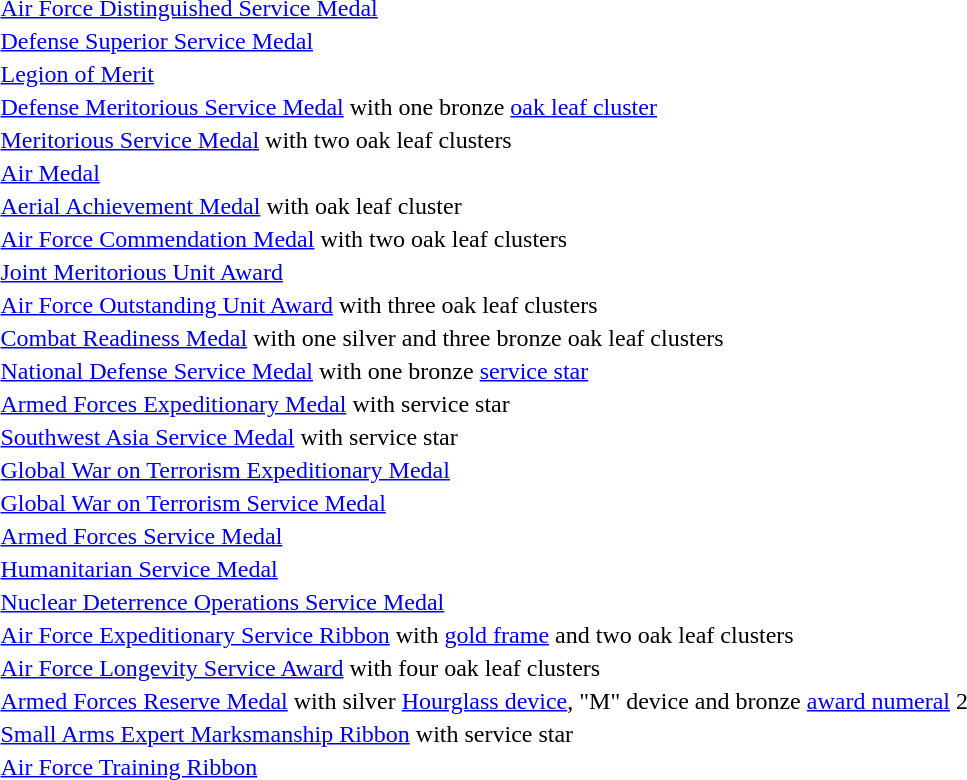<table>
<tr>
<td></td>
<td><a href='#'>Air Force Distinguished Service Medal</a></td>
</tr>
<tr>
<td></td>
<td><a href='#'>Defense Superior Service Medal</a></td>
</tr>
<tr>
<td></td>
<td><a href='#'>Legion of Merit</a></td>
</tr>
<tr>
<td></td>
<td><a href='#'>Defense Meritorious Service Medal</a> with one bronze <a href='#'>oak leaf cluster</a></td>
</tr>
<tr>
<td><span></span><span></span></td>
<td><a href='#'>Meritorious Service Medal</a> with two oak leaf clusters</td>
</tr>
<tr>
<td></td>
<td><a href='#'>Air Medal</a></td>
</tr>
<tr>
<td></td>
<td><a href='#'>Aerial Achievement Medal</a> with oak leaf cluster</td>
</tr>
<tr>
<td><span></span><span></span></td>
<td><a href='#'>Air Force Commendation Medal</a> with two oak leaf clusters</td>
</tr>
<tr>
<td></td>
<td><a href='#'>Joint Meritorious Unit Award</a></td>
</tr>
<tr>
<td><span></span><span></span><span></span></td>
<td><a href='#'>Air Force Outstanding Unit Award</a> with three oak leaf clusters</td>
</tr>
<tr>
<td><span></span><span></span><span></span><span></span></td>
<td><a href='#'>Combat Readiness Medal</a> with one silver and three bronze oak leaf clusters</td>
</tr>
<tr>
<td></td>
<td><a href='#'>National Defense Service Medal</a> with one bronze <a href='#'>service star</a></td>
</tr>
<tr>
<td></td>
<td><a href='#'>Armed Forces Expeditionary Medal</a> with service star</td>
</tr>
<tr>
<td></td>
<td><a href='#'>Southwest Asia Service Medal</a> with service star</td>
</tr>
<tr>
<td></td>
<td><a href='#'>Global War on Terrorism Expeditionary Medal</a></td>
</tr>
<tr>
<td></td>
<td><a href='#'>Global War on Terrorism Service Medal</a></td>
</tr>
<tr>
<td></td>
<td><a href='#'>Armed Forces Service Medal</a></td>
</tr>
<tr>
<td></td>
<td><a href='#'>Humanitarian Service Medal</a></td>
</tr>
<tr>
<td></td>
<td><a href='#'>Nuclear Deterrence Operations Service Medal</a></td>
</tr>
<tr>
<td><span></span><span></span></td>
<td><a href='#'>Air Force Expeditionary Service Ribbon</a> with <a href='#'>gold frame</a> and two oak leaf clusters</td>
</tr>
<tr>
<td><span></span><span></span><span></span><span></span></td>
<td><a href='#'>Air Force Longevity Service Award</a> with four oak leaf clusters</td>
</tr>
<tr>
<td><span></span><span></span><span></span></td>
<td><a href='#'>Armed Forces Reserve Medal</a> with silver <a href='#'>Hourglass device</a>, "M" device and bronze <a href='#'>award numeral</a> 2</td>
</tr>
<tr>
<td></td>
<td><a href='#'>Small Arms Expert Marksmanship Ribbon</a> with service star</td>
</tr>
<tr>
<td></td>
<td><a href='#'>Air Force Training Ribbon</a></td>
</tr>
</table>
